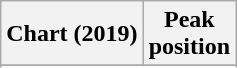<table class="wikitable sortable plainrowheaders" style="text-align:center">
<tr>
<th scope="col">Chart (2019)</th>
<th scope="col">Peak<br>position</th>
</tr>
<tr>
</tr>
<tr>
</tr>
<tr>
</tr>
<tr>
</tr>
<tr>
</tr>
<tr>
</tr>
<tr>
</tr>
<tr>
</tr>
<tr>
</tr>
</table>
